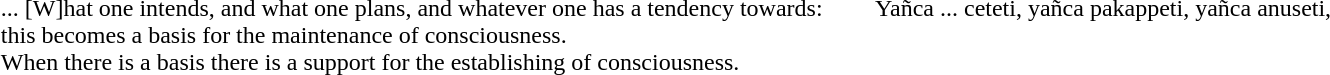<table style="margin:auto">
<tr style="vertical-align:top">
<td style="padding-right:2em">... [W]hat one intends, and what one plans, and whatever one has a tendency towards: <br>this becomes a basis for the maintenance of consciousness. <br>When there is a basis there is a support for the establishing of consciousness.</td>
<td>Yañca ... ceteti, yañca pakappeti, yañca anuseti, <br><br></td>
</tr>
</table>
